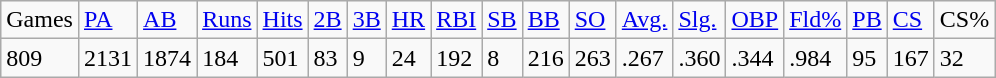<table class="wikitable">
<tr>
<td>Games</td>
<td><a href='#'>PA</a></td>
<td><a href='#'>AB</a></td>
<td><a href='#'>Runs</a></td>
<td><a href='#'>Hits</a></td>
<td><a href='#'>2B</a></td>
<td><a href='#'>3B</a></td>
<td><a href='#'>HR</a></td>
<td><a href='#'>RBI</a></td>
<td><a href='#'>SB</a></td>
<td><a href='#'>BB</a></td>
<td><a href='#'>SO</a></td>
<td><a href='#'>Avg.</a></td>
<td><a href='#'>Slg.</a></td>
<td><a href='#'>OBP</a></td>
<td><a href='#'>Fld%</a></td>
<td><a href='#'>PB</a></td>
<td><a href='#'>CS</a></td>
<td>CS%</td>
</tr>
<tr>
<td>809</td>
<td>2131</td>
<td>1874</td>
<td>184</td>
<td>501</td>
<td>83</td>
<td>9</td>
<td>24</td>
<td>192</td>
<td>8</td>
<td>216</td>
<td>263</td>
<td>.267</td>
<td>.360</td>
<td>.344</td>
<td>.984</td>
<td>95</td>
<td>167</td>
<td>32</td>
</tr>
</table>
